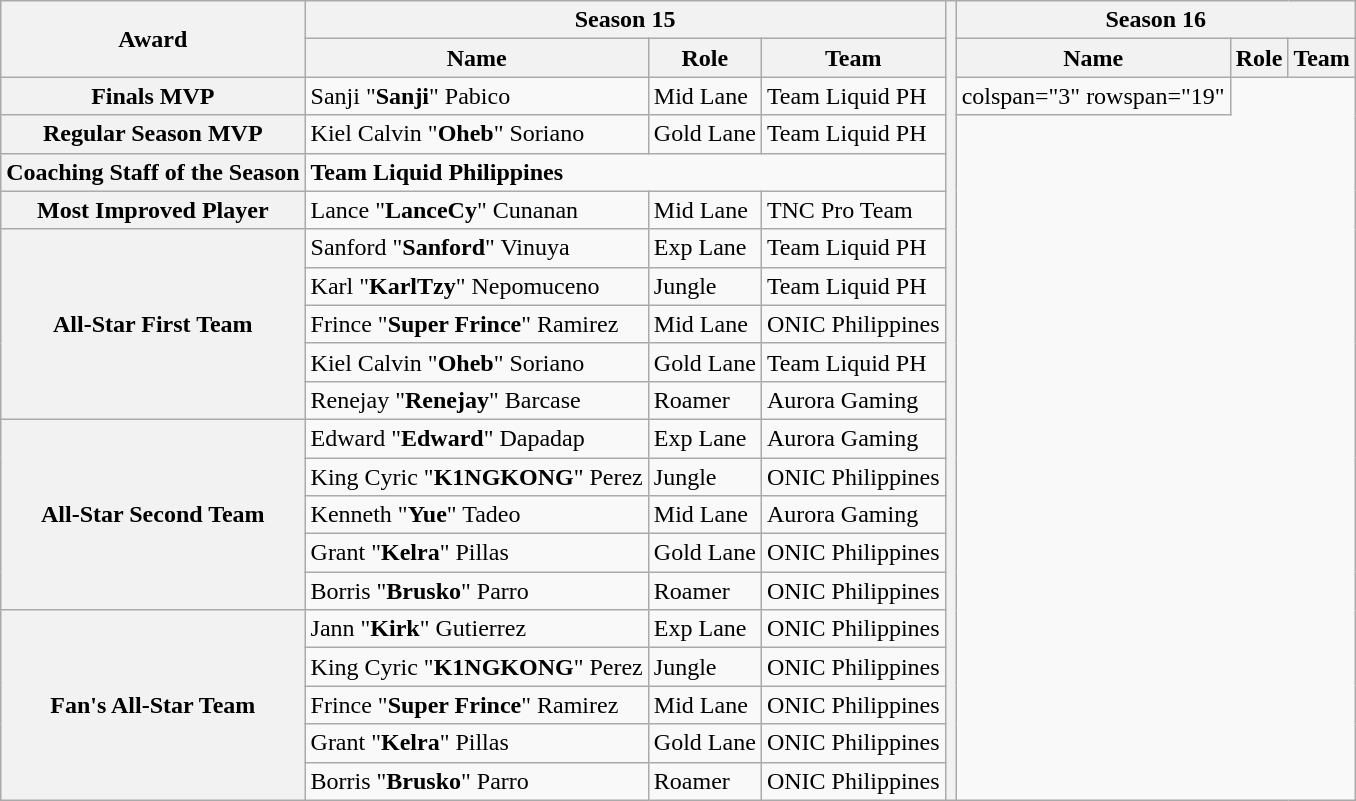<table class="wikitable" style="margin-left:auto; margin-right:auto;">
<tr>
<th rowspan="2">Award</th>
<th colspan="3">Season 15</th>
<th rowspan="21"></th>
<th colspan="3">Season 16</th>
</tr>
<tr>
<th>Name</th>
<th>Role</th>
<th>Team</th>
<th>Name</th>
<th>Role</th>
<th>Team</th>
</tr>
<tr>
<th>Finals MVP</th>
<td>Sanji "<strong>Sanji</strong>" Pabico</td>
<td>Mid Lane</td>
<td>Team Liquid PH</td>
<td>colspan="3" rowspan="19" </td>
</tr>
<tr>
<th>Regular Season MVP</th>
<td>Kiel Calvin "<strong>Oheb</strong>" Soriano</td>
<td>Gold Lane</td>
<td>Team Liquid PH</td>
</tr>
<tr>
<th>Coaching Staff of the Season</th>
<td colspan="3"><strong>Team Liquid Philippines</strong></td>
</tr>
<tr>
<th>Most Improved Player</th>
<td>Lance "<strong>LanceCy</strong>" Cunanan</td>
<td>Mid Lane</td>
<td>TNC Pro Team</td>
</tr>
<tr>
<th rowspan="5">All-Star First Team</th>
<td>Sanford "<strong>Sanford</strong>" Vinuya</td>
<td>Exp Lane</td>
<td>Team Liquid PH</td>
</tr>
<tr>
<td>Karl "<strong>KarlTzy</strong>" Nepomuceno</td>
<td>Jungle</td>
<td>Team Liquid PH</td>
</tr>
<tr>
<td>Frince "<strong>Super Frince</strong>" Ramirez</td>
<td>Mid Lane</td>
<td>ONIC Philippines</td>
</tr>
<tr>
<td>Kiel Calvin "<strong>Oheb</strong>" Soriano</td>
<td>Gold Lane</td>
<td>Team Liquid PH</td>
</tr>
<tr>
<td>Renejay "<strong>Renejay</strong>" Barcase</td>
<td>Roamer</td>
<td>Aurora Gaming</td>
</tr>
<tr>
<th rowspan="5">All-Star Second Team</th>
<td>Edward "<strong>Edward</strong>" Dapadap</td>
<td>Exp Lane</td>
<td>Aurora Gaming</td>
</tr>
<tr>
<td>King Cyric "<strong>K1NGKONG</strong>" Perez</td>
<td>Jungle</td>
<td>ONIC Philippines</td>
</tr>
<tr>
<td>Kenneth "<strong>Yue</strong>" Tadeo</td>
<td>Mid Lane</td>
<td>Aurora Gaming</td>
</tr>
<tr>
<td>Grant "<strong>Kelra</strong>" Pillas</td>
<td>Gold Lane</td>
<td>ONIC Philippines</td>
</tr>
<tr>
<td>Borris "<strong>Brusko</strong>" Parro</td>
<td>Roamer</td>
<td>ONIC Philippines</td>
</tr>
<tr>
<th rowspan="5">Fan's All-Star Team</th>
<td>Jann "<strong>Kirk</strong>" Gutierrez</td>
<td>Exp Lane</td>
<td>ONIC Philippines</td>
</tr>
<tr>
<td>King Cyric "<strong>K1NGKONG</strong>" Perez</td>
<td>Jungle</td>
<td>ONIC Philippines</td>
</tr>
<tr>
<td>Frince "<strong>Super Frince</strong>" Ramirez</td>
<td>Mid Lane</td>
<td>ONIC Philippines</td>
</tr>
<tr>
<td>Grant "<strong>Kelra</strong>" Pillas</td>
<td>Gold Lane</td>
<td>ONIC Philippines</td>
</tr>
<tr>
<td>Borris "<strong>Brusko</strong>" Parro</td>
<td>Roamer</td>
<td>ONIC Philippines</td>
</tr>
</table>
